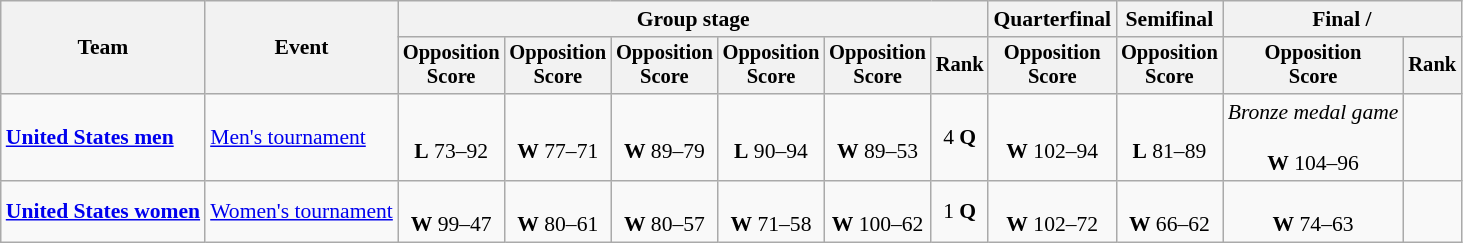<table class=wikitable style=font-size:90%;text-align:center>
<tr>
<th rowspan=2>Team</th>
<th rowspan=2>Event</th>
<th colspan=6>Group stage</th>
<th>Quarterfinal</th>
<th>Semifinal</th>
<th colspan=2>Final / </th>
</tr>
<tr style=font-size:95%>
<th>Opposition<br>Score</th>
<th>Opposition<br>Score</th>
<th>Opposition<br>Score</th>
<th>Opposition<br>Score</th>
<th>Opposition<br>Score</th>
<th>Rank</th>
<th>Opposition<br>Score</th>
<th>Opposition<br>Score</th>
<th>Opposition<br>Score</th>
<th>Rank</th>
</tr>
<tr>
<td align=left><strong><a href='#'>United States men</a></strong></td>
<td align=left><a href='#'>Men's tournament</a></td>
<td><br><strong>L</strong> 73–92</td>
<td><br><strong>W</strong> 77–71</td>
<td><br><strong>W</strong> 89–79</td>
<td><br><strong>L</strong> 90–94</td>
<td><br><strong>W</strong> 89–53</td>
<td>4 <strong>Q</strong></td>
<td><br><strong>W</strong> 102–94</td>
<td><br><strong>L</strong> 81–89</td>
<td><em>Bronze medal game</em><br><br><strong>W</strong> 104–96</td>
<td></td>
</tr>
<tr>
<td align=left><strong><a href='#'>United States women</a></strong></td>
<td align=left><a href='#'>Women's tournament</a></td>
<td><br><strong>W</strong> 99–47</td>
<td><br><strong>W</strong> 80–61</td>
<td><br><strong>W</strong> 80–57</td>
<td><br><strong>W</strong> 71–58</td>
<td><br><strong>W</strong> 100–62</td>
<td>1 <strong>Q</strong></td>
<td><br><strong>W</strong> 102–72</td>
<td><br><strong>W</strong> 66–62</td>
<td><br><strong>W</strong> 74–63</td>
<td></td>
</tr>
</table>
